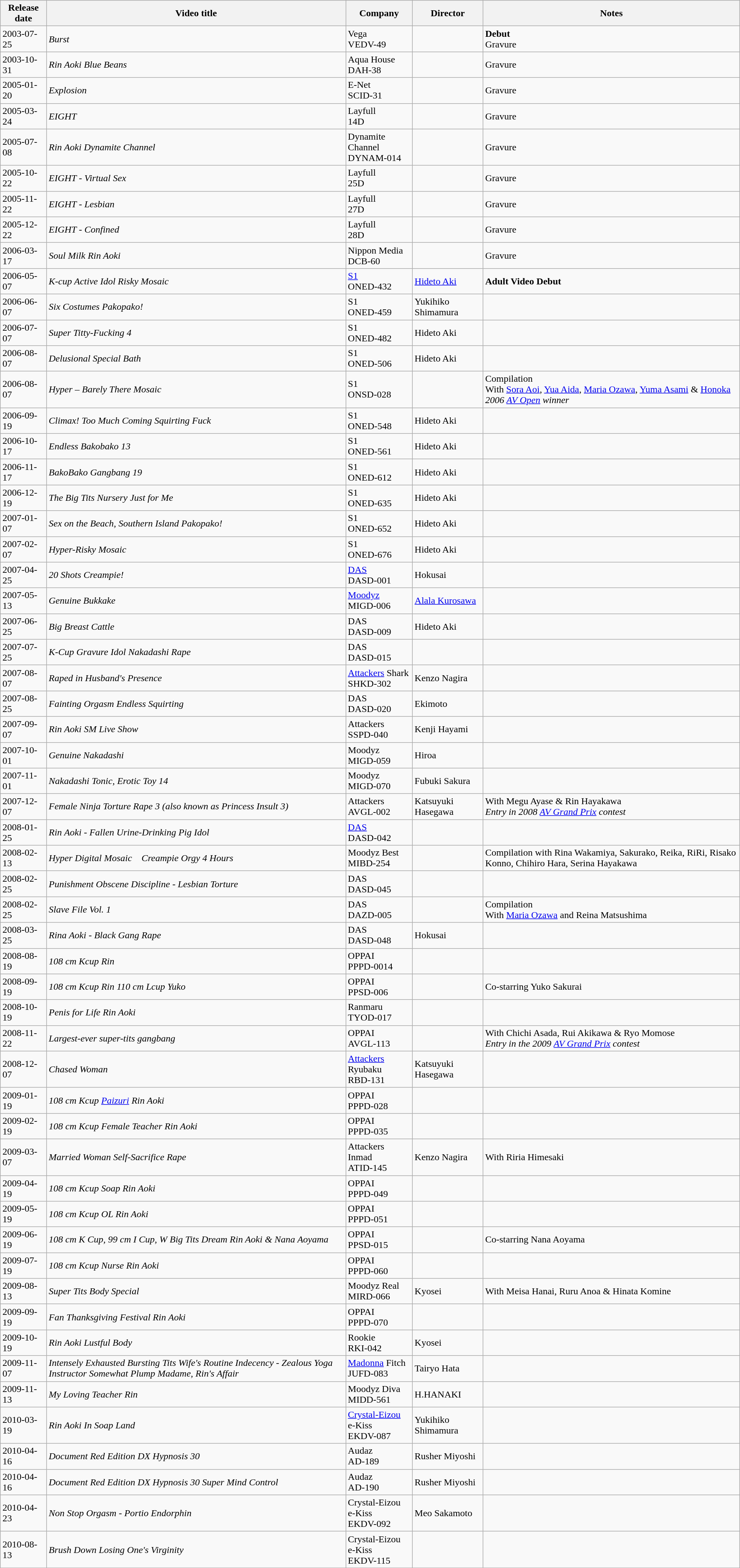<table class="wikitable sortable">
<tr>
<th>Release date</th>
<th>Video title</th>
<th>Company</th>
<th>Director</th>
<th>Notes</th>
</tr>
<tr>
<td>2003-07-25</td>
<td><em>Burst</em><br></td>
<td>Vega<br>VEDV-49</td>
<td></td>
<td><strong>Debut</strong><br>Gravure</td>
</tr>
<tr>
<td>2003-10-31</td>
<td><em>Rin Aoki Blue Beans</em><br></td>
<td>Aqua House<br>DAH-38</td>
<td></td>
<td>Gravure</td>
</tr>
<tr>
<td>2005-01-20</td>
<td><em>Explosion</em><br></td>
<td>E-Net<br>SCID-31</td>
<td></td>
<td>Gravure</td>
</tr>
<tr>
<td>2005-03-24</td>
<td><em>EIGHT</em><br></td>
<td>Layfull<br>14D</td>
<td></td>
<td>Gravure</td>
</tr>
<tr>
<td>2005-07-08</td>
<td><em>Rin Aoki Dynamite Channel</em><br></td>
<td>Dynamite Channel<br>DYNAM-014</td>
<td></td>
<td>Gravure</td>
</tr>
<tr>
<td>2005-10-22</td>
<td><em>EIGHT - Virtual Sex</em><br></td>
<td>Layfull<br>25D</td>
<td></td>
<td>Gravure</td>
</tr>
<tr>
<td>2005-11-22</td>
<td><em>EIGHT - Lesbian</em><br></td>
<td>Layfull<br>27D</td>
<td></td>
<td>Gravure</td>
</tr>
<tr>
<td>2005-12-22</td>
<td><em>EIGHT - Confined</em><br></td>
<td>Layfull<br>28D</td>
<td></td>
<td>Gravure</td>
</tr>
<tr>
<td>2006-03-17</td>
<td><em>Soul Milk Rin Aoki</em><br></td>
<td>Nippon Media<br>DCB-60</td>
<td></td>
<td>Gravure</td>
</tr>
<tr>
<td>2006-05-07</td>
<td><em>K-cup Active Idol Risky Mosaic</em><br></td>
<td><a href='#'>S1</a><br>ONED-432</td>
<td><a href='#'>Hideto Aki</a></td>
<td><strong>Adult Video Debut</strong></td>
</tr>
<tr>
<td>2006-06-07</td>
<td><em>Six Costumes Pakopako!</em><br></td>
<td>S1<br>ONED-459</td>
<td>Yukihiko Shimamura</td>
<td></td>
</tr>
<tr>
<td>2006-07-07</td>
<td><em>Super Titty-Fucking 4</em><br></td>
<td>S1<br>ONED-482</td>
<td>Hideto Aki</td>
<td></td>
</tr>
<tr>
<td>2006-08-07</td>
<td><em>Delusional Special Bath</em><br></td>
<td>S1<br>ONED-506</td>
<td>Hideto Aki</td>
<td></td>
</tr>
<tr>
<td>2006-08-07</td>
<td><em>Hyper – Barely There Mosaic</em><br></td>
<td>S1<br>ONSD-028</td>
<td></td>
<td>Compilation<br>With <a href='#'>Sora Aoi</a>, <a href='#'>Yua Aida</a>, <a href='#'>Maria Ozawa</a>, <a href='#'>Yuma Asami</a> & <a href='#'>Honoka</a><br><em>2006 <a href='#'>AV Open</a> winner</em></td>
</tr>
<tr>
<td>2006-09-19</td>
<td><em>Climax! Too Much Coming Squirting Fuck</em><br></td>
<td>S1<br>ONED-548</td>
<td>Hideto Aki</td>
<td></td>
</tr>
<tr>
<td>2006-10-17</td>
<td><em>Endless Bakobako 13</em><br></td>
<td>S1<br>ONED-561</td>
<td>Hideto Aki</td>
<td></td>
</tr>
<tr>
<td>2006-11-17</td>
<td><em>BakoBako Gangbang 19</em><br></td>
<td>S1<br>ONED-612</td>
<td>Hideto Aki</td>
<td></td>
</tr>
<tr>
<td>2006-12-19</td>
<td><em>The Big Tits Nursery Just for Me</em><br></td>
<td>S1<br>ONED-635</td>
<td>Hideto Aki</td>
<td></td>
</tr>
<tr>
<td>2007-01-07</td>
<td><em>Sex on the Beach, Southern Island Pakopako!</em><br></td>
<td>S1<br>ONED-652</td>
<td>Hideto Aki</td>
<td></td>
</tr>
<tr>
<td>2007-02-07</td>
<td><em>Hyper-Risky Mosaic</em><br></td>
<td>S1<br>ONED-676</td>
<td>Hideto Aki</td>
<td></td>
</tr>
<tr>
<td>2007-04-25</td>
<td><em>20 Shots Creampie!</em><br></td>
<td><a href='#'>DAS</a><br>DASD-001</td>
<td>Hokusai</td>
<td></td>
</tr>
<tr>
<td>2007-05-13</td>
<td><em>Genuine Bukkake</em><br></td>
<td><a href='#'>Moodyz</a><br>MIGD-006</td>
<td><a href='#'>Alala Kurosawa</a></td>
<td></td>
</tr>
<tr>
<td>2007-06-25</td>
<td><em>Big Breast Cattle</em><br></td>
<td>DAS<br>DASD-009</td>
<td>Hideto Aki</td>
<td></td>
</tr>
<tr>
<td>2007-07-25</td>
<td><em>K-Cup Gravure Idol Nakadashi Rape</em><br></td>
<td>DAS<br>DASD-015</td>
<td></td>
<td></td>
</tr>
<tr>
<td>2007-08-07</td>
<td><em>Raped in Husband's Presence</em><br></td>
<td><a href='#'>Attackers</a> Shark<br>SHKD-302</td>
<td>Kenzo Nagira</td>
<td></td>
</tr>
<tr>
<td>2007-08-25</td>
<td><em>Fainting Orgasm Endless Squirting</em><br></td>
<td>DAS<br>DASD-020</td>
<td>Ekimoto</td>
<td></td>
</tr>
<tr>
<td>2007-09-07</td>
<td><em>Rin Aoki SM Live Show</em><br></td>
<td>Attackers<br>SSPD-040</td>
<td>Kenji Hayami</td>
<td></td>
</tr>
<tr>
<td>2007-10-01</td>
<td><em>Genuine Nakadashi</em><br></td>
<td>Moodyz<br>MIGD-059</td>
<td>Hiroa</td>
<td></td>
</tr>
<tr>
<td>2007-11-01</td>
<td><em>Nakadashi Tonic, Erotic Toy 14</em><br></td>
<td>Moodyz<br>MIGD-070</td>
<td>Fubuki Sakura</td>
<td></td>
</tr>
<tr>
<td>2007-12-07</td>
<td><em>Female Ninja Torture Rape 3 (also known as Princess Insult 3)</em><br></td>
<td>Attackers<br>AVGL-002</td>
<td>Katsuyuki Hasegawa</td>
<td>With Megu Ayase & Rin Hayakawa<br><em>Entry in 2008 <a href='#'>AV Grand Prix</a> contest</em></td>
</tr>
<tr>
<td>2008-01-25</td>
<td><em>Rin Aoki - Fallen Urine-Drinking Pig Idol</em><br></td>
<td><a href='#'>DAS</a><br>DASD-042</td>
<td></td>
<td></td>
</tr>
<tr>
<td>2008-02-13</td>
<td><em>Hyper Digital Mosaic　Creampie Orgy 4 Hours</em><br></td>
<td>Moodyz Best<br>MIBD-254</td>
<td></td>
<td>Compilation with Rina Wakamiya, Sakurako, Reika, RiRi, Risako Konno, Chihiro Hara, Serina Hayakawa</td>
</tr>
<tr>
<td>2008-02-25</td>
<td><em>Punishment Obscene Discipline - Lesbian Torture</em><br></td>
<td>DAS<br>DASD-045</td>
<td></td>
<td></td>
</tr>
<tr>
<td>2008-02-25</td>
<td><em>Slave File Vol. 1</em><br></td>
<td>DAS<br>DAZD-005</td>
<td></td>
<td>Compilation<br>With <a href='#'>Maria Ozawa</a> and Reina Matsushima</td>
</tr>
<tr>
<td>2008-03-25</td>
<td><em>Rina Aoki - Black Gang Rape</em><br></td>
<td>DAS<br>DASD-048</td>
<td>Hokusai</td>
<td></td>
</tr>
<tr>
<td>2008-08-19</td>
<td><em>108 cm Kcup Rin</em><br></td>
<td>OPPAI<br>PPPD-0014</td>
<td></td>
<td></td>
</tr>
<tr>
<td>2008-09-19</td>
<td><em>108 cm Kcup Rin 110 cm Lcup Yuko</em><br></td>
<td>OPPAI<br>PPSD-006</td>
<td></td>
<td>Co-starring Yuko Sakurai</td>
</tr>
<tr>
<td>2008-10-19</td>
<td><em>Penis for Life Rin Aoki</em><br></td>
<td>Ranmaru<br>TYOD-017</td>
<td></td>
<td></td>
</tr>
<tr>
<td>2008-11-22</td>
<td><em>Largest-ever super-tits gangbang</em><br></td>
<td>OPPAI<br>AVGL-113</td>
<td></td>
<td>With Chichi Asada, Rui Akikawa & Ryo Momose<br><em>Entry in the 2009 <a href='#'>AV Grand Prix</a> contest</em></td>
</tr>
<tr>
<td>2008-12-07</td>
<td><em>Chased Woman</em><br></td>
<td><a href='#'>Attackers</a> Ryubaku<br>RBD-131</td>
<td>Katsuyuki Hasegawa</td>
<td></td>
</tr>
<tr>
<td>2009-01-19</td>
<td><em>108 cm Kcup <a href='#'>Paizuri</a> Rin Aoki</em><br></td>
<td>OPPAI<br>PPPD-028</td>
<td></td>
<td></td>
</tr>
<tr>
<td>2009-02-19</td>
<td><em>108 cm Kcup Female Teacher Rin Aoki</em><br></td>
<td>OPPAI<br>PPPD-035</td>
<td></td>
<td></td>
</tr>
<tr>
<td>2009-03-07</td>
<td><em>Married Woman Self-Sacrifice Rape</em><br></td>
<td>Attackers Inmad<br>ATID-145</td>
<td>Kenzo Nagira</td>
<td>With Riria Himesaki</td>
</tr>
<tr>
<td>2009-04-19</td>
<td><em>108 cm Kcup Soap Rin Aoki</em><br></td>
<td>OPPAI<br>PPPD-049</td>
<td></td>
<td></td>
</tr>
<tr>
<td>2009-05-19</td>
<td><em>108 cm Kcup OL Rin Aoki</em><br></td>
<td>OPPAI<br>PPPD-051</td>
<td></td>
<td></td>
</tr>
<tr>
<td>2009-06-19</td>
<td><em>108 cm K Cup, 99 cm I Cup, W Big Tits Dream Rin Aoki & Nana Aoyama</em><br></td>
<td>OPPAI<br>PPSD-015</td>
<td></td>
<td>Co-starring Nana Aoyama</td>
</tr>
<tr>
<td>2009-07-19</td>
<td><em>108 cm Kcup Nurse Rin Aoki</em><br></td>
<td>OPPAI<br>PPPD-060</td>
<td></td>
<td></td>
</tr>
<tr>
<td>2009-08-13</td>
<td><em>Super Tits Body Special</em><br></td>
<td>Moodyz Real<br>MIRD-066</td>
<td>Kyosei</td>
<td>With Meisa Hanai, Ruru Anoa & Hinata Komine</td>
</tr>
<tr>
<td>2009-09-19</td>
<td><em>Fan Thanksgiving Festival Rin Aoki</em><br></td>
<td>OPPAI<br>PPPD-070</td>
<td></td>
<td></td>
</tr>
<tr>
<td>2009-10-19</td>
<td><em>Rin Aoki Lustful Body</em><br></td>
<td>Rookie<br>RKI-042</td>
<td>Kyosei</td>
<td></td>
</tr>
<tr>
<td>2009-11-07</td>
<td><em>Intensely Exhausted Bursting Tits Wife's Routine Indecency - Zealous Yoga Instructor Somewhat Plump Madame, Rin's Affair</em><br></td>
<td><a href='#'>Madonna</a> Fitch<br>JUFD-083</td>
<td>Tairyo Hata</td>
<td></td>
</tr>
<tr>
<td>2009-11-13</td>
<td><em>My Loving Teacher Rin</em><br></td>
<td>Moodyz Diva<br>MIDD-561</td>
<td>H.HANAKI</td>
<td></td>
</tr>
<tr>
<td>2010-03-19</td>
<td><em>Rin Aoki In Soap Land</em><br></td>
<td><a href='#'>Crystal-Eizou</a> e-Kiss<br>EKDV-087</td>
<td>Yukihiko Shimamura</td>
<td></td>
</tr>
<tr>
<td>2010-04-16</td>
<td><em>Document Red Edition DX Hypnosis 30</em><br></td>
<td>Audaz<br>AD-189</td>
<td>Rusher Miyoshi</td>
<td></td>
</tr>
<tr>
<td>2010-04-16</td>
<td><em>Document Red Edition DX Hypnosis 30 Super Mind Control</em><br></td>
<td>Audaz<br>AD-190</td>
<td>Rusher Miyoshi</td>
<td></td>
</tr>
<tr>
<td>2010-04-23</td>
<td><em>Non Stop Orgasm - Portio Endorphin</em><br></td>
<td>Crystal-Eizou e-Kiss<br>EKDV-092</td>
<td>Meo Sakamoto</td>
<td></td>
</tr>
<tr>
<td>2010-08-13</td>
<td><em>Brush Down Losing One's Virginity</em><br></td>
<td>Crystal-Eizou e-Kiss<br>EKDV-115</td>
<td></td>
<td></td>
</tr>
</table>
